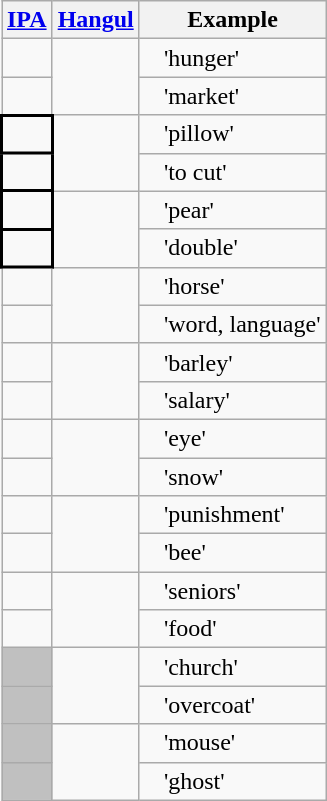<table class="wikitable">
<tr>
<th><a href='#'>IPA</a></th>
<th><a href='#'>Hangul</a></th>
<th colspan="3">Example</th>
</tr>
<tr>
<td></td>
<td rowspan="2"></td>
<td style="border-right: 0;"> </td>
<td style="border-left: 0; border-right: 0;"></td>
<td style="border-left: 0;">'hunger'</td>
</tr>
<tr>
<td></td>
<td style="border-right: 0;"> </td>
<td style="border-left: 0; border-right: 0;"></td>
<td style="border-left: 0;">'market'</td>
</tr>
<tr>
<td style="border: 2px solid black;"></td>
<td rowspan="2"></td>
<td style="border-right: 0;"> </td>
<td style="border-left: 0; border-right: 0;"></td>
<td style="border-left: 0;">'pillow'</td>
</tr>
<tr>
<td style="border: 2px solid black;"></td>
<td style="border-right: 0;"> </td>
<td style="border-left: 0; border-right: 0;"></td>
<td style="border-left: 0;">'to cut'</td>
</tr>
<tr>
<td style="border: 2px solid black;"></td>
<td rowspan="2"></td>
<td style="border-right: 0;"> </td>
<td style="border-left: 0; border-right: 0;"></td>
<td style="border-left: 0;">'pear'</td>
</tr>
<tr>
<td style="border: 2px solid black;"></td>
<td style="border-right: 0;"> </td>
<td style="border-left: 0; border-right: 0;"></td>
<td style="border-left: 0;">'double'</td>
</tr>
<tr>
<td></td>
<td rowspan="2"></td>
<td style="border-right: 0;"> </td>
<td style="border-left: 0; border-right: 0;"></td>
<td style="border-left: 0;">'horse'</td>
</tr>
<tr>
<td></td>
<td style="border-right: 0;"> </td>
<td style="border-left: 0; border-right: 0;"></td>
<td style="border-left: 0;">'word, language'</td>
</tr>
<tr>
<td></td>
<td rowspan="2"></td>
<td style="border-right: 0;"> </td>
<td style="border-left: 0; border-right: 0;"></td>
<td style="border-left: 0;">'barley'</td>
</tr>
<tr>
<td></td>
<td style="border-right: 0;"> </td>
<td style="border-left: 0; border-right: 0;"></td>
<td style="border-left: 0;">'salary'</td>
</tr>
<tr>
<td></td>
<td rowspan="2"></td>
<td style="border-right: 0;"> </td>
<td style="border-left: 0; border-right: 0;"></td>
<td style="border-left: 0;">'eye'</td>
</tr>
<tr>
<td></td>
<td style="border-right: 0;"> </td>
<td style="border-left: 0; border-right: 0;"></td>
<td style="border-left: 0;">'snow'</td>
</tr>
<tr>
<td></td>
<td rowspan="2"></td>
<td style="border-right: 0;"> </td>
<td style="border-left: 0; border-right: 0;"></td>
<td style="border-left: 0;">'punishment'</td>
</tr>
<tr>
<td></td>
<td style="border-right: 0;"> </td>
<td style="border-left: 0; border-right: 0;"></td>
<td style="border-left: 0;">'bee'</td>
</tr>
<tr>
<td></td>
<td rowspan="2"></td>
<td style="border-right: 0;"> </td>
<td style="border-left: 0; border-right: 0;"></td>
<td style="border-left: 0;">'seniors'</td>
</tr>
<tr>
<td></td>
<td style="border-right: 0;"> </td>
<td style="border-left: 0; border-right: 0;"></td>
<td style="border-left: 0;">'food'</td>
</tr>
<tr>
<td style="background: silver;"> </td>
<td rowspan="2"></td>
<td style="border-right: 0;"> </td>
<td style="border-left: 0; border-right: 0;"></td>
<td style="border-left: 0;">'church'</td>
</tr>
<tr>
<td style="background: silver;"> </td>
<td style="border-right: 0;"> </td>
<td style="border-left: 0; border-right: 0;"></td>
<td style="border-left: 0;">'overcoat'</td>
</tr>
<tr>
<td style="background: silver;"> </td>
<td rowspan="2"></td>
<td style="border-right: 0;"> </td>
<td style="border-left: 0; border-right: 0;"></td>
<td style="border-left: 0;">'mouse'</td>
</tr>
<tr>
<td style="background: silver;"> </td>
<td style="border-right: 0;"> </td>
<td style="border-left: 0; border-right: 0;"></td>
<td style="border-left: 0;">'ghost'</td>
</tr>
</table>
